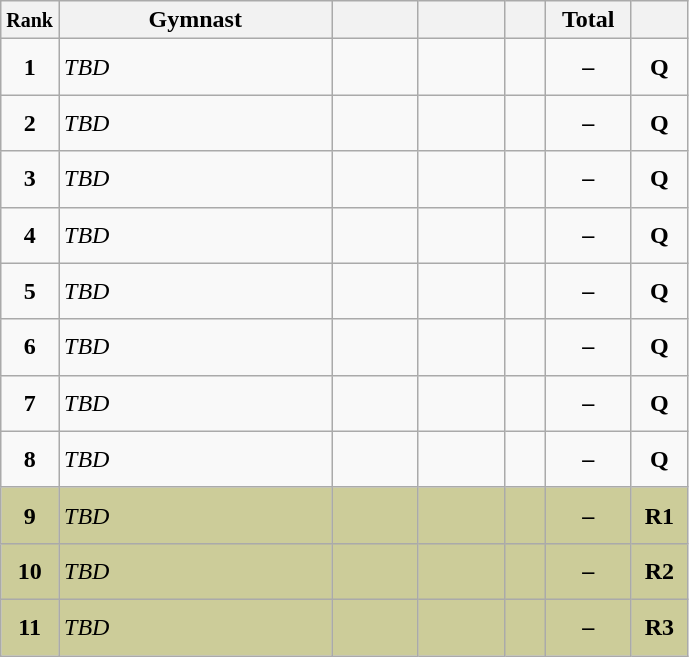<table class="wikitable sortable" style="text-align:center;">
<tr>
<th scope="col" style="width:15px;"><small>Rank</small></th>
<th scope="col" style="width:175px;">Gymnast</th>
<th scope="col" style="width:50px;"><small></small></th>
<th scope="col" style="width:50px;"><small></small></th>
<th scope="col" style="width:20px;"><small></small></th>
<th scope="col" style="width:50px;">Total</th>
<th scope="col" style="width:30px;"><small></small></th>
</tr>
<tr>
<td scope="row" style="text-align:center"><strong>1</strong></td>
<td style="height:30px; text-align:left;"><em>TBD</em></td>
<td></td>
<td></td>
<td></td>
<td><strong>–</strong></td>
<td><strong>Q</strong></td>
</tr>
<tr>
<td scope="row" style="text-align:center"><strong>2</strong></td>
<td style="height:30px; text-align:left;"><em>TBD</em></td>
<td></td>
<td></td>
<td></td>
<td><strong>–</strong></td>
<td><strong>Q</strong></td>
</tr>
<tr>
<td scope="row" style="text-align:center"><strong>3</strong></td>
<td style="height:30px; text-align:left;"><em>TBD</em></td>
<td></td>
<td></td>
<td></td>
<td><strong>–</strong></td>
<td><strong>Q</strong></td>
</tr>
<tr>
<td scope="row" style="text-align:center"><strong>4</strong></td>
<td style="height:30px; text-align:left;"><em>TBD</em></td>
<td></td>
<td></td>
<td></td>
<td><strong>–</strong></td>
<td><strong>Q</strong></td>
</tr>
<tr>
<td scope="row" style="text-align:center"><strong>5</strong></td>
<td style="height:30px; text-align:left;"><em>TBD</em></td>
<td></td>
<td></td>
<td></td>
<td><strong>–</strong></td>
<td><strong>Q</strong></td>
</tr>
<tr>
<td scope="row" style="text-align:center"><strong>6</strong></td>
<td style="height:30px; text-align:left;"><em>TBD</em></td>
<td></td>
<td></td>
<td></td>
<td><strong>–</strong></td>
<td><strong>Q</strong></td>
</tr>
<tr>
<td scope="row" style="text-align:center"><strong>7</strong></td>
<td style="height:30px; text-align:left;"><em>TBD</em></td>
<td></td>
<td></td>
<td></td>
<td><strong>–</strong></td>
<td><strong>Q</strong></td>
</tr>
<tr>
<td scope="row" style="text-align:center"><strong>8</strong></td>
<td style="height:30px; text-align:left;"><em>TBD</em></td>
<td></td>
<td></td>
<td></td>
<td><strong>–</strong></td>
<td><strong>Q</strong></td>
</tr>
<tr style="background:#cccc99;">
<td scope="row" style="text-align:center"><strong>9</strong></td>
<td style="height:30px; text-align:left;"><em>TBD</em></td>
<td></td>
<td></td>
<td></td>
<td><strong>–</strong></td>
<td><strong>R1</strong></td>
</tr>
<tr style="background:#cccc99;">
<td scope="row" style="text-align:center"><strong>10</strong></td>
<td style="height:30px; text-align:left;"><em>TBD</em></td>
<td></td>
<td></td>
<td></td>
<td><strong>–</strong></td>
<td><strong>R2</strong></td>
</tr>
<tr style="background:#cccc99;">
<td scope="row" style="text-align:center"><strong>11</strong></td>
<td style="height:30px; text-align:left;"><em>TBD</em></td>
<td></td>
<td></td>
<td></td>
<td><strong>–</strong></td>
<td><strong>R3</strong></td>
</tr>
</table>
